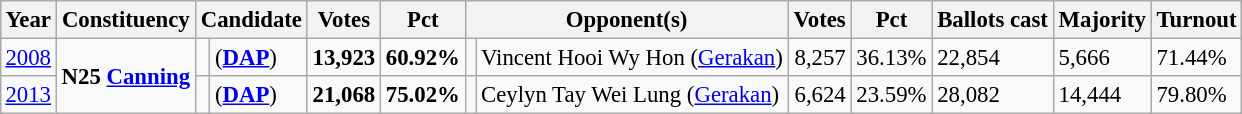<table class="wikitable" style="margin:0.5em ; font-size:95%">
<tr>
<th>Year</th>
<th>Constituency</th>
<th colspan="2">Candidate</th>
<th>Votes</th>
<th>Pct</th>
<th colspan=2>Opponent(s)</th>
<th>Votes</th>
<th>Pct</th>
<th>Ballots cast</th>
<th>Majority</th>
<th>Turnout</th>
</tr>
<tr>
<td><a href='#'>2008</a></td>
<td rowspan="2"><strong>N25 <a href='#'>Canning</a></strong></td>
<td></td>
<td> (<strong><a href='#'>DAP</a></strong>)</td>
<td align="right"><strong>13,923</strong></td>
<td><strong>60.92%</strong></td>
<td></td>
<td>Vincent Hooi Wy Hon (<a href='#'>Gerakan</a>)</td>
<td align="right">8,257</td>
<td>36.13%</td>
<td>22,854</td>
<td>5,666</td>
<td>71.44%</td>
</tr>
<tr>
<td><a href='#'>2013</a></td>
<td></td>
<td> (<strong><a href='#'>DAP</a></strong>)</td>
<td align="right"><strong>21,068</strong></td>
<td><strong>75.02%</strong></td>
<td></td>
<td>Ceylyn Tay Wei Lung (<a href='#'>Gerakan</a>)</td>
<td align="right">6,624</td>
<td>23.59%</td>
<td>28,082</td>
<td>14,444</td>
<td>79.80%</td>
</tr>
</table>
